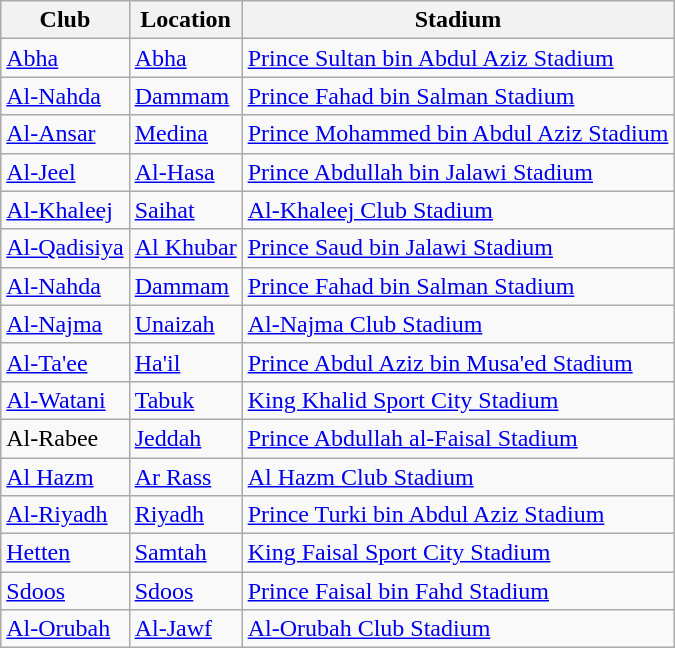<table class="wikitable sortable">
<tr>
<th>Club</th>
<th>Location</th>
<th>Stadium</th>
</tr>
<tr>
<td><a href='#'>Abha</a></td>
<td><a href='#'>Abha</a></td>
<td><a href='#'>Prince Sultan bin Abdul Aziz Stadium</a></td>
</tr>
<tr>
<td><a href='#'>Al-Nahda</a></td>
<td><a href='#'>Dammam</a></td>
<td><a href='#'>Prince Fahad bin Salman Stadium</a></td>
</tr>
<tr>
<td><a href='#'>Al-Ansar</a></td>
<td><a href='#'>Medina</a></td>
<td><a href='#'>Prince Mohammed bin Abdul Aziz Stadium</a></td>
</tr>
<tr>
<td><a href='#'>Al-Jeel</a></td>
<td><a href='#'>Al-Hasa</a></td>
<td><a href='#'>Prince Abdullah bin Jalawi Stadium</a></td>
</tr>
<tr>
<td><a href='#'>Al-Khaleej</a></td>
<td><a href='#'>Saihat</a></td>
<td><a href='#'>Al-Khaleej Club Stadium</a></td>
</tr>
<tr>
<td><a href='#'>Al-Qadisiya</a></td>
<td><a href='#'>Al Khubar</a></td>
<td><a href='#'>Prince Saud bin Jalawi Stadium</a></td>
</tr>
<tr>
<td><a href='#'>Al-Nahda</a></td>
<td><a href='#'>Dammam</a></td>
<td><a href='#'>Prince Fahad bin Salman Stadium</a></td>
</tr>
<tr>
<td><a href='#'>Al-Najma</a></td>
<td><a href='#'>Unaizah</a></td>
<td><a href='#'>Al-Najma Club Stadium</a></td>
</tr>
<tr>
<td><a href='#'>Al-Ta'ee</a></td>
<td><a href='#'>Ha'il</a></td>
<td><a href='#'>Prince Abdul Aziz bin Musa'ed Stadium</a></td>
</tr>
<tr>
<td><a href='#'>Al-Watani</a></td>
<td><a href='#'>Tabuk</a></td>
<td><a href='#'>King Khalid Sport City Stadium</a></td>
</tr>
<tr>
<td>Al-Rabee</td>
<td><a href='#'>Jeddah</a></td>
<td><a href='#'>Prince Abdullah al-Faisal Stadium</a></td>
</tr>
<tr>
<td><a href='#'>Al Hazm</a></td>
<td><a href='#'>Ar Rass</a></td>
<td><a href='#'>Al Hazm Club Stadium</a></td>
</tr>
<tr>
<td><a href='#'>Al-Riyadh</a></td>
<td><a href='#'>Riyadh</a></td>
<td><a href='#'>Prince Turki bin Abdul Aziz Stadium</a></td>
</tr>
<tr>
<td><a href='#'>Hetten</a></td>
<td><a href='#'>Samtah</a></td>
<td><a href='#'>King Faisal Sport City Stadium</a></td>
</tr>
<tr>
<td><a href='#'>Sdoos</a></td>
<td><a href='#'>Sdoos</a></td>
<td><a href='#'>Prince Faisal bin Fahd Stadium</a></td>
</tr>
<tr>
<td><a href='#'>Al-Orubah</a></td>
<td><a href='#'>Al-Jawf</a></td>
<td><a href='#'>Al-Orubah Club Stadium</a></td>
</tr>
</table>
